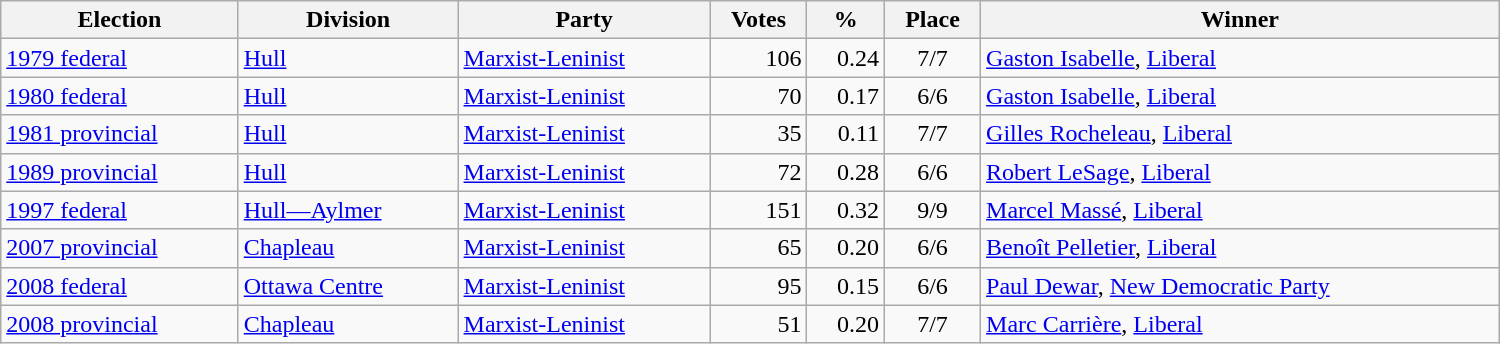<table class="wikitable" width="1000">
<tr>
<th align="left">Election</th>
<th align="left">Division</th>
<th align="left">Party</th>
<th align="right">Votes</th>
<th align="right">%</th>
<th align="center">Place</th>
<th align="center">Winner</th>
</tr>
<tr>
<td align="left"><a href='#'>1979 federal</a></td>
<td align="left"><a href='#'>Hull</a></td>
<td align="left"><a href='#'>Marxist-Leninist</a></td>
<td align="right">106</td>
<td align="right">0.24</td>
<td align="center">7/7</td>
<td align="left"><a href='#'>Gaston Isabelle</a>, <a href='#'>Liberal</a></td>
</tr>
<tr>
<td align="left"><a href='#'>1980 federal</a></td>
<td align="left"><a href='#'>Hull</a></td>
<td align="left"><a href='#'>Marxist-Leninist</a></td>
<td align="right">70</td>
<td align="right">0.17</td>
<td align="center">6/6</td>
<td align="left"><a href='#'>Gaston Isabelle</a>, <a href='#'>Liberal</a></td>
</tr>
<tr>
<td align="left"><a href='#'>1981 provincial</a></td>
<td align="left"><a href='#'>Hull</a></td>
<td align="left"><a href='#'>Marxist-Leninist</a></td>
<td align="right">35</td>
<td align="right">0.11</td>
<td align="center">7/7</td>
<td align="left"><a href='#'>Gilles Rocheleau</a>, <a href='#'>Liberal</a></td>
</tr>
<tr>
<td align="left"><a href='#'>1989 provincial</a></td>
<td align="left"><a href='#'>Hull</a></td>
<td align="left"><a href='#'>Marxist-Leninist</a></td>
<td align="right">72</td>
<td align="right">0.28</td>
<td align="center">6/6</td>
<td align="left"><a href='#'>Robert LeSage</a>, <a href='#'>Liberal</a></td>
</tr>
<tr>
<td align="left"><a href='#'>1997 federal</a></td>
<td align="left"><a href='#'>Hull—Aylmer</a></td>
<td align="left"><a href='#'>Marxist-Leninist</a></td>
<td align="right">151</td>
<td align="right">0.32</td>
<td align="center">9/9</td>
<td align="left"><a href='#'>Marcel Massé</a>, <a href='#'>Liberal</a></td>
</tr>
<tr>
<td align="left"><a href='#'>2007 provincial</a></td>
<td align="left"><a href='#'>Chapleau</a></td>
<td align="left"><a href='#'>Marxist-Leninist</a></td>
<td align="right">65</td>
<td align="right">0.20</td>
<td align="center">6/6</td>
<td align="left"><a href='#'>Benoît Pelletier</a>, <a href='#'>Liberal</a></td>
</tr>
<tr>
<td align="left"><a href='#'>2008 federal</a></td>
<td align="left"><a href='#'>Ottawa Centre</a></td>
<td align="left"><a href='#'>Marxist-Leninist</a></td>
<td align="right">95</td>
<td align="right">0.15</td>
<td align="center">6/6</td>
<td align="left"><a href='#'>Paul Dewar</a>, <a href='#'>New Democratic Party</a></td>
</tr>
<tr>
<td align="left"><a href='#'>2008 provincial</a></td>
<td align="left"><a href='#'>Chapleau</a></td>
<td align="left"><a href='#'>Marxist-Leninist</a></td>
<td align="right">51</td>
<td align="right">0.20</td>
<td align="center">7/7</td>
<td align="left"><a href='#'>Marc Carrière</a>, <a href='#'>Liberal</a></td>
</tr>
</table>
